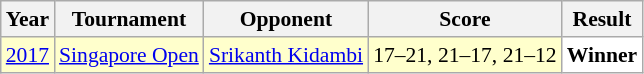<table class="sortable wikitable" style="font-size: 90%;">
<tr>
<th>Year</th>
<th>Tournament</th>
<th>Opponent</th>
<th>Score</th>
<th>Result</th>
</tr>
<tr style="background:#FFFFCC">
<td align="center"><a href='#'>2017</a></td>
<td align="left"><a href='#'>Singapore Open</a></td>
<td align="left"> <a href='#'>Srikanth Kidambi</a></td>
<td align="left">17–21, 21–17, 21–12</td>
<td style="text-align:left; background:white"> <strong>Winner</strong></td>
</tr>
</table>
